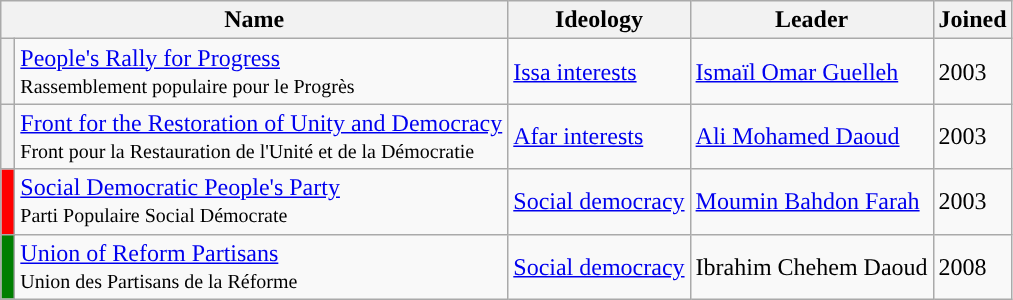<table class="wikitable">
<tr>
<th colspan=2 width=225px>Name</th>
<th>Ideology</th>
<th>Leader</th>
<th>Joined</th>
</tr>
<tr>
<th style="background:"></th>
<td><a href='#'>People's Rally for Progress</a><br><small>Rassemblement populaire pour le Progrès</small></td>
<td><a href='#'>Issa interests</a></td>
<td><a href='#'>Ismaïl Omar Guelleh</a></td>
<td>2003</td>
</tr>
<tr>
<th style="background:"></th>
<td><a href='#'>Front for the Restoration of Unity and Democracy</a><br><small>Front pour la Restauration de l'Unité et de la Démocratie</small></td>
<td><a href='#'>Afar interests</a></td>
<td><a href='#'>Ali Mohamed Daoud</a></td>
<td>2003</td>
</tr>
<tr>
<th style="background:Red; width:2px;"></th>
<td><a href='#'>Social Democratic People's Party</a><br><small>Parti Populaire Social Démocrate</small></td>
<td><a href='#'>Social democracy</a></td>
<td><a href='#'>Moumin Bahdon Farah</a></td>
<td>2003</td>
</tr>
<tr>
<th style="background:#007f01; width:2px;"></th>
<td><a href='#'>Union of Reform Partisans</a><br><small>Union des Partisans de la Réforme</small></td>
<td><a href='#'>Social democracy</a></td>
<td>Ibrahim Chehem Daoud</td>
<td>2008</td>
</tr>
</table>
